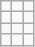<table class="wikitable">
<tr style="vertical-align:top;">
<td></td>
<td></td>
<td></td>
</tr>
<tr style="vertical-align:top;">
<td></td>
<td></td>
<td></td>
</tr>
<tr style="vertical-align:top;">
<td></td>
<td></td>
<td></td>
</tr>
<tr style="vertical-align:top;">
<td></td>
<td></td>
<td></td>
</tr>
</table>
